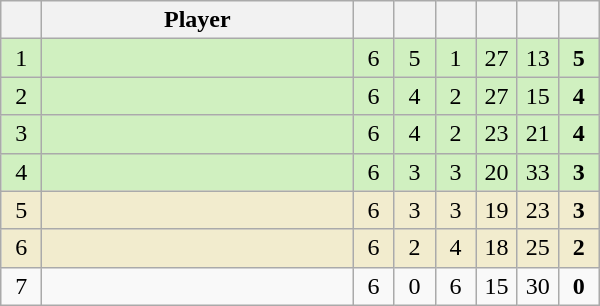<table class="wikitable" style="text-align:center; margin: 1em auto 1em auto, align:left">
<tr>
<th width=20></th>
<th width=200>Player</th>
<th width=20></th>
<th width=20></th>
<th width=20></th>
<th width=20></th>
<th width=20></th>
<th width=20></th>
</tr>
<tr style="background:#D0F0C0;">
<td>1</td>
<td align=left></td>
<td>6</td>
<td>5</td>
<td>1</td>
<td>27</td>
<td>13</td>
<td><strong>5</strong></td>
</tr>
<tr style="background:#D0F0C0;">
<td>2</td>
<td align=left></td>
<td>6</td>
<td>4</td>
<td>2</td>
<td>27</td>
<td>15</td>
<td><strong>4</strong></td>
</tr>
<tr style="background:#D0F0C0;">
<td>3</td>
<td align=left></td>
<td>6</td>
<td>4</td>
<td>2</td>
<td>23</td>
<td>21</td>
<td><strong>4</strong></td>
</tr>
<tr style="background:#D0F0C0;">
<td>4</td>
<td align=left></td>
<td>6</td>
<td>3</td>
<td>3</td>
<td>20</td>
<td>33</td>
<td><strong>3</strong></td>
</tr>
<tr style="background:#f2ecce;">
<td>5</td>
<td align=left></td>
<td>6</td>
<td>3</td>
<td>3</td>
<td>19</td>
<td>23</td>
<td><strong>3</strong></td>
</tr>
<tr style="background:#f2ecce;">
<td>6</td>
<td align=left></td>
<td>6</td>
<td>2</td>
<td>4</td>
<td>18</td>
<td>25</td>
<td><strong>2</strong></td>
</tr>
<tr style=>
<td>7</td>
<td align=left></td>
<td>6</td>
<td>0</td>
<td>6</td>
<td>15</td>
<td>30</td>
<td><strong>0</strong></td>
</tr>
</table>
